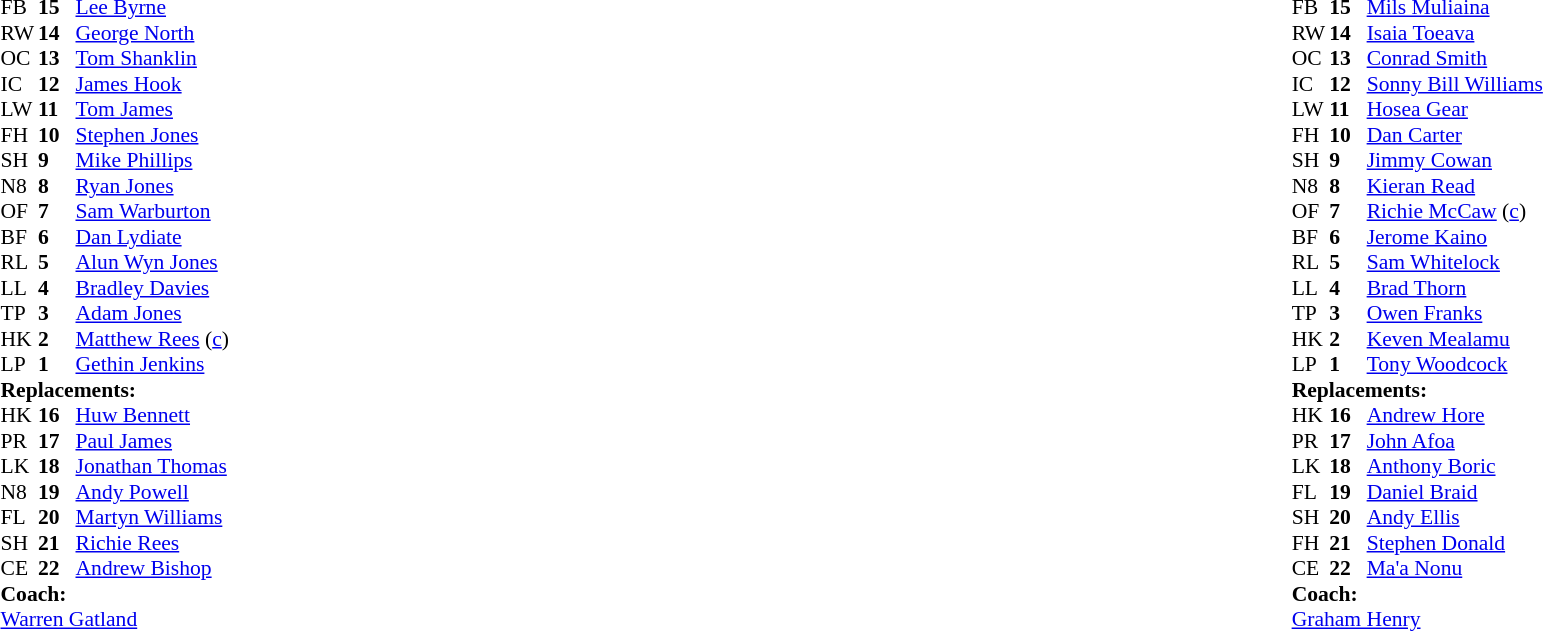<table width="100%">
<tr>
<td valign="top" width="50%"><br><table style="font-size: 90%" cellspacing="0" cellpadding="0">
<tr>
<th width="25"></th>
<th width="25"></th>
</tr>
<tr>
<td>FB</td>
<td><strong>15</strong></td>
<td><a href='#'>Lee Byrne</a></td>
</tr>
<tr>
<td>RW</td>
<td><strong>14</strong></td>
<td><a href='#'>George North</a></td>
</tr>
<tr>
<td>OC</td>
<td><strong>13</strong></td>
<td><a href='#'>Tom Shanklin</a></td>
<td></td>
</tr>
<tr>
<td>IC</td>
<td><strong>12</strong></td>
<td><a href='#'>James Hook</a></td>
</tr>
<tr>
<td>LW</td>
<td><strong>11</strong></td>
<td><a href='#'>Tom James</a></td>
</tr>
<tr>
<td>FH</td>
<td><strong>10</strong></td>
<td><a href='#'>Stephen Jones</a></td>
</tr>
<tr>
<td>SH</td>
<td><strong>9</strong></td>
<td><a href='#'>Mike Phillips</a></td>
<td></td>
</tr>
<tr>
<td>N8</td>
<td><strong>8</strong></td>
<td><a href='#'>Ryan Jones</a></td>
<td></td>
</tr>
<tr>
<td>OF</td>
<td><strong>7</strong></td>
<td><a href='#'>Sam Warburton</a></td>
<td></td>
</tr>
<tr>
<td>BF</td>
<td><strong>6</strong></td>
<td><a href='#'>Dan Lydiate</a></td>
<td></td>
</tr>
<tr>
<td>RL</td>
<td><strong>5</strong></td>
<td><a href='#'>Alun Wyn Jones</a></td>
</tr>
<tr>
<td>LL</td>
<td><strong>4</strong></td>
<td><a href='#'>Bradley Davies</a></td>
</tr>
<tr>
<td>TP</td>
<td><strong>3</strong></td>
<td><a href='#'>Adam Jones</a></td>
</tr>
<tr>
<td>HK</td>
<td><strong>2</strong></td>
<td><a href='#'>Matthew Rees</a> (<a href='#'>c</a>)</td>
</tr>
<tr>
<td>LP</td>
<td><strong>1</strong></td>
<td><a href='#'>Gethin Jenkins</a></td>
<td></td>
</tr>
<tr>
<td colspan="4"><strong>Replacements:</strong></td>
</tr>
<tr>
<td>HK</td>
<td><strong>16</strong></td>
<td><a href='#'>Huw Bennett</a></td>
</tr>
<tr>
<td>PR</td>
<td><strong>17</strong></td>
<td><a href='#'>Paul James</a></td>
<td></td>
</tr>
<tr>
<td>LK</td>
<td><strong>18</strong></td>
<td><a href='#'>Jonathan Thomas</a></td>
<td></td>
</tr>
<tr>
<td>N8</td>
<td><strong>19</strong></td>
<td><a href='#'>Andy Powell</a></td>
<td></td>
</tr>
<tr>
<td>FL</td>
<td><strong>20</strong></td>
<td><a href='#'>Martyn Williams</a></td>
<td></td>
</tr>
<tr>
<td>SH</td>
<td><strong>21</strong></td>
<td><a href='#'>Richie Rees</a></td>
<td></td>
</tr>
<tr>
<td>CE</td>
<td><strong>22</strong></td>
<td><a href='#'>Andrew Bishop</a></td>
<td></td>
</tr>
<tr>
<td colspan="4"><strong>Coach:</strong></td>
</tr>
<tr>
<td colspan="4"> <a href='#'>Warren Gatland</a></td>
</tr>
</table>
</td>
<td valign="top" width="50%"><br><table style="font-size: 90%" cellspacing="0" cellpadding="0" align="center">
<tr>
<th width="25"></th>
<th width="25"></th>
</tr>
<tr>
<td>FB</td>
<td><strong>15</strong></td>
<td><a href='#'>Mils Muliaina</a></td>
</tr>
<tr>
<td>RW</td>
<td><strong>14</strong></td>
<td><a href='#'>Isaia Toeava</a></td>
</tr>
<tr>
<td>OC</td>
<td><strong>13</strong></td>
<td><a href='#'>Conrad Smith</a></td>
</tr>
<tr>
<td>IC</td>
<td><strong>12</strong></td>
<td><a href='#'>Sonny Bill Williams</a></td>
<td></td>
<td></td>
</tr>
<tr>
<td>LW</td>
<td><strong>11</strong></td>
<td><a href='#'>Hosea Gear</a></td>
</tr>
<tr>
<td>FH</td>
<td><strong>10</strong></td>
<td><a href='#'>Dan Carter</a></td>
<td></td>
<td></td>
</tr>
<tr>
<td>SH</td>
<td><strong>9</strong></td>
<td><a href='#'>Jimmy Cowan</a></td>
<td></td>
<td></td>
</tr>
<tr>
<td>N8</td>
<td><strong>8</strong></td>
<td><a href='#'>Kieran Read</a></td>
<td></td>
<td></td>
</tr>
<tr>
<td>OF</td>
<td><strong>7</strong></td>
<td><a href='#'>Richie McCaw</a> (<a href='#'>c</a>)</td>
</tr>
<tr>
<td>BF</td>
<td><strong>6</strong></td>
<td><a href='#'>Jerome Kaino</a></td>
</tr>
<tr>
<td>RL</td>
<td><strong>5</strong></td>
<td><a href='#'>Sam Whitelock</a></td>
<td></td>
<td></td>
</tr>
<tr>
<td>LL</td>
<td><strong>4</strong></td>
<td><a href='#'>Brad Thorn</a></td>
</tr>
<tr>
<td>TP</td>
<td><strong>3</strong></td>
<td><a href='#'>Owen Franks</a></td>
<td></td>
<td></td>
</tr>
<tr>
<td>HK</td>
<td><strong>2</strong></td>
<td><a href='#'>Keven Mealamu</a></td>
<td></td>
<td></td>
</tr>
<tr>
<td>LP</td>
<td><strong>1</strong></td>
<td><a href='#'>Tony Woodcock</a></td>
</tr>
<tr>
<td colspan="4"><strong>Replacements:</strong></td>
</tr>
<tr>
<td>HK</td>
<td><strong>16</strong></td>
<td><a href='#'>Andrew Hore</a></td>
<td></td>
<td></td>
</tr>
<tr>
<td>PR</td>
<td><strong>17</strong></td>
<td><a href='#'>John Afoa</a></td>
<td></td>
<td></td>
</tr>
<tr>
<td>LK</td>
<td><strong>18</strong></td>
<td><a href='#'>Anthony Boric</a></td>
<td></td>
<td></td>
</tr>
<tr>
<td>FL</td>
<td><strong>19</strong></td>
<td><a href='#'>Daniel Braid</a></td>
<td></td>
<td></td>
</tr>
<tr>
<td>SH</td>
<td><strong>20</strong></td>
<td><a href='#'>Andy Ellis</a></td>
<td></td>
<td></td>
</tr>
<tr>
<td>FH</td>
<td><strong>21</strong></td>
<td><a href='#'>Stephen Donald</a></td>
<td></td>
<td></td>
</tr>
<tr>
<td>CE</td>
<td><strong>22</strong></td>
<td><a href='#'>Ma'a Nonu</a></td>
<td></td>
<td></td>
</tr>
<tr>
<td colspan="4"><strong>Coach:</strong></td>
</tr>
<tr>
<td colspan="4"><a href='#'>Graham Henry</a></td>
</tr>
</table>
</td>
</tr>
</table>
